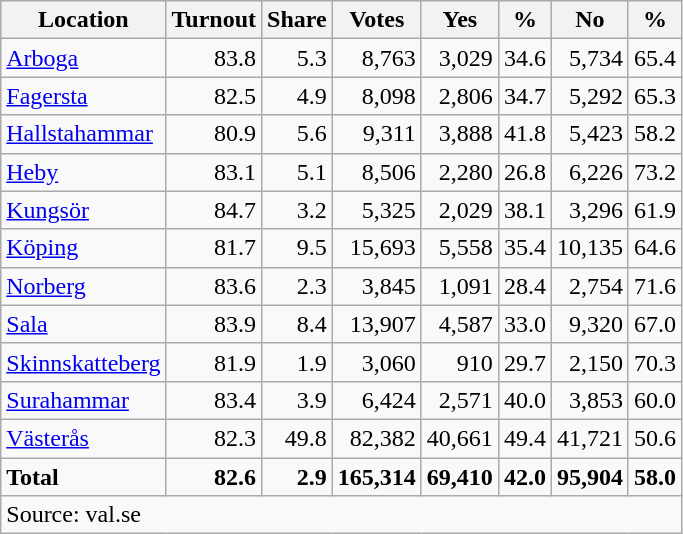<table class="wikitable sortable" style=text-align:right>
<tr>
<th>Location</th>
<th>Turnout</th>
<th>Share</th>
<th>Votes</th>
<th>Yes</th>
<th>%</th>
<th>No</th>
<th>%</th>
</tr>
<tr>
<td align=left><a href='#'>Arboga</a></td>
<td>83.8</td>
<td>5.3</td>
<td>8,763</td>
<td>3,029</td>
<td>34.6</td>
<td>5,734</td>
<td>65.4</td>
</tr>
<tr>
<td align=left><a href='#'>Fagersta</a></td>
<td>82.5</td>
<td>4.9</td>
<td>8,098</td>
<td>2,806</td>
<td>34.7</td>
<td>5,292</td>
<td>65.3</td>
</tr>
<tr>
<td align=left><a href='#'>Hallstahammar</a></td>
<td>80.9</td>
<td>5.6</td>
<td>9,311</td>
<td>3,888</td>
<td>41.8</td>
<td>5,423</td>
<td>58.2</td>
</tr>
<tr>
<td align=left><a href='#'>Heby</a></td>
<td>83.1</td>
<td>5.1</td>
<td>8,506</td>
<td>2,280</td>
<td>26.8</td>
<td>6,226</td>
<td>73.2</td>
</tr>
<tr>
<td align=left><a href='#'>Kungsör</a></td>
<td>84.7</td>
<td>3.2</td>
<td>5,325</td>
<td>2,029</td>
<td>38.1</td>
<td>3,296</td>
<td>61.9</td>
</tr>
<tr>
<td align=left><a href='#'>Köping</a></td>
<td>81.7</td>
<td>9.5</td>
<td>15,693</td>
<td>5,558</td>
<td>35.4</td>
<td>10,135</td>
<td>64.6</td>
</tr>
<tr>
<td align=left><a href='#'>Norberg</a></td>
<td>83.6</td>
<td>2.3</td>
<td>3,845</td>
<td>1,091</td>
<td>28.4</td>
<td>2,754</td>
<td>71.6</td>
</tr>
<tr>
<td align=left><a href='#'>Sala</a></td>
<td>83.9</td>
<td>8.4</td>
<td>13,907</td>
<td>4,587</td>
<td>33.0</td>
<td>9,320</td>
<td>67.0</td>
</tr>
<tr>
<td align=left><a href='#'>Skinnskatteberg</a></td>
<td>81.9</td>
<td>1.9</td>
<td>3,060</td>
<td>910</td>
<td>29.7</td>
<td>2,150</td>
<td>70.3</td>
</tr>
<tr>
<td align=left><a href='#'>Surahammar</a></td>
<td>83.4</td>
<td>3.9</td>
<td>6,424</td>
<td>2,571</td>
<td>40.0</td>
<td>3,853</td>
<td>60.0</td>
</tr>
<tr>
<td align=left><a href='#'>Västerås</a></td>
<td>82.3</td>
<td>49.8</td>
<td>82,382</td>
<td>40,661</td>
<td>49.4</td>
<td>41,721</td>
<td>50.6</td>
</tr>
<tr>
<td align=left><strong>Total</strong></td>
<td><strong>82.6</strong></td>
<td><strong>2.9</strong></td>
<td><strong>165,314</strong></td>
<td><strong>69,410</strong></td>
<td><strong>42.0</strong></td>
<td><strong>95,904</strong></td>
<td><strong>58.0</strong></td>
</tr>
<tr>
<td align=left colspan=8>Source: val.se </td>
</tr>
</table>
